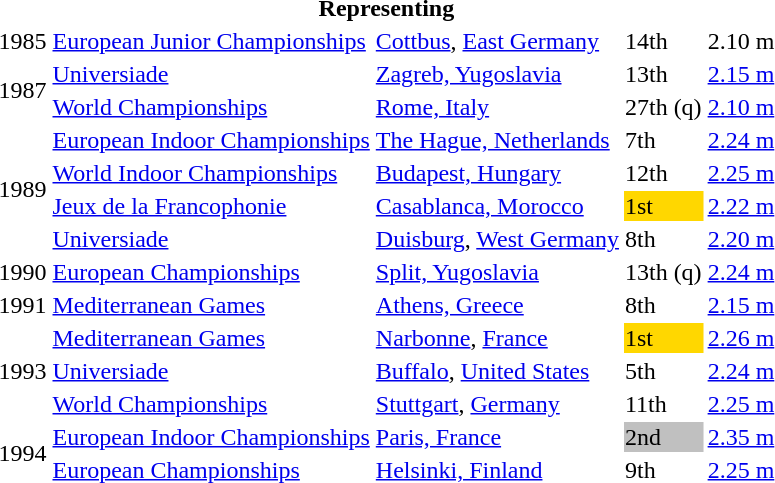<table>
<tr>
<th colspan="5">Representing </th>
</tr>
<tr>
<td>1985</td>
<td><a href='#'>European Junior Championships</a></td>
<td><a href='#'>Cottbus</a>, <a href='#'>East Germany</a></td>
<td>14th</td>
<td>2.10 m</td>
</tr>
<tr>
<td rowspan=2>1987</td>
<td><a href='#'>Universiade</a></td>
<td><a href='#'>Zagreb, Yugoslavia</a></td>
<td>13th</td>
<td><a href='#'>2.15 m</a></td>
</tr>
<tr>
<td><a href='#'>World Championships</a></td>
<td><a href='#'>Rome, Italy</a></td>
<td>27th (q)</td>
<td><a href='#'>2.10 m</a></td>
</tr>
<tr>
<td rowspan=4>1989</td>
<td><a href='#'>European Indoor Championships</a></td>
<td><a href='#'>The Hague, Netherlands</a></td>
<td>7th</td>
<td><a href='#'>2.24 m</a></td>
</tr>
<tr>
<td><a href='#'>World Indoor Championships</a></td>
<td><a href='#'>Budapest, Hungary</a></td>
<td>12th</td>
<td><a href='#'>2.25 m</a></td>
</tr>
<tr>
<td><a href='#'>Jeux de la Francophonie</a></td>
<td><a href='#'>Casablanca, Morocco</a></td>
<td bgcolor="gold">1st</td>
<td><a href='#'>2.22 m</a></td>
</tr>
<tr>
<td><a href='#'>Universiade</a></td>
<td><a href='#'>Duisburg</a>, <a href='#'>West Germany</a></td>
<td>8th</td>
<td><a href='#'>2.20 m</a></td>
</tr>
<tr>
<td>1990</td>
<td><a href='#'>European Championships</a></td>
<td><a href='#'>Split, Yugoslavia</a></td>
<td>13th (q)</td>
<td><a href='#'>2.24 m</a></td>
</tr>
<tr>
<td>1991</td>
<td><a href='#'>Mediterranean Games</a></td>
<td><a href='#'>Athens, Greece</a></td>
<td>8th</td>
<td><a href='#'>2.15 m</a></td>
</tr>
<tr>
<td rowspan=3>1993</td>
<td><a href='#'>Mediterranean Games</a></td>
<td><a href='#'>Narbonne</a>, <a href='#'>France</a></td>
<td bgcolor="gold">1st</td>
<td><a href='#'>2.26 m</a></td>
</tr>
<tr>
<td><a href='#'>Universiade</a></td>
<td><a href='#'>Buffalo</a>, <a href='#'>United States</a></td>
<td>5th</td>
<td><a href='#'>2.24 m</a></td>
</tr>
<tr>
<td><a href='#'>World Championships</a></td>
<td><a href='#'>Stuttgart</a>, <a href='#'>Germany</a></td>
<td>11th</td>
<td><a href='#'>2.25 m</a></td>
</tr>
<tr>
<td rowspan=2>1994</td>
<td><a href='#'>European Indoor Championships</a></td>
<td><a href='#'>Paris, France</a></td>
<td bgcolor="silver">2nd</td>
<td><a href='#'>2.35 m</a></td>
</tr>
<tr>
<td><a href='#'>European Championships</a></td>
<td><a href='#'>Helsinki, Finland</a></td>
<td>9th</td>
<td><a href='#'>2.25 m</a></td>
</tr>
</table>
